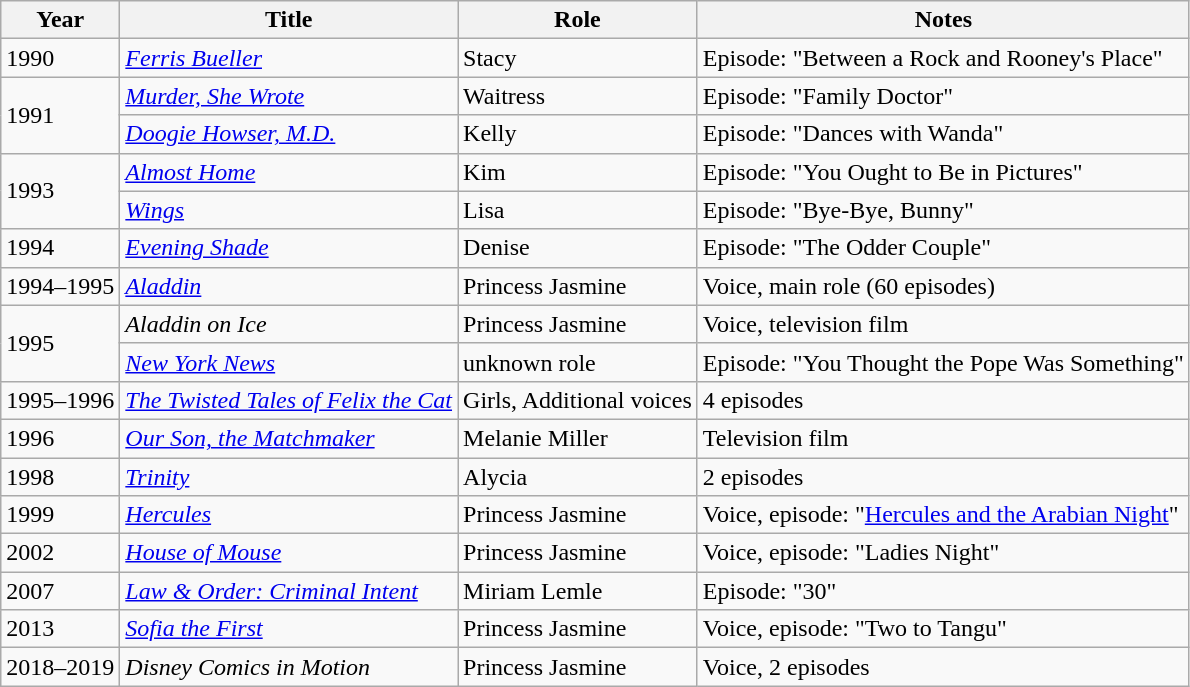<table class="wikitable sortable">
<tr>
<th>Year</th>
<th>Title</th>
<th>Role</th>
<th class="unsortable">Notes</th>
</tr>
<tr>
<td>1990</td>
<td><em><a href='#'>Ferris Bueller</a></em></td>
<td>Stacy</td>
<td>Episode: "Between a Rock and Rooney's Place"</td>
</tr>
<tr>
<td rowspan="2">1991</td>
<td><em><a href='#'>Murder, She Wrote</a></em></td>
<td>Waitress</td>
<td>Episode: "Family Doctor"</td>
</tr>
<tr>
<td><em><a href='#'>Doogie Howser, M.D.</a></em></td>
<td>Kelly</td>
<td>Episode: "Dances with Wanda"</td>
</tr>
<tr>
<td rowspan="2">1993</td>
<td><em><a href='#'>Almost Home</a></em></td>
<td>Kim</td>
<td>Episode: "You Ought to Be in Pictures"</td>
</tr>
<tr>
<td><em><a href='#'>Wings</a></em></td>
<td>Lisa</td>
<td>Episode: "Bye-Bye, Bunny"</td>
</tr>
<tr>
<td>1994</td>
<td><em><a href='#'>Evening Shade</a></em></td>
<td>Denise</td>
<td>Episode: "The Odder Couple"</td>
</tr>
<tr>
<td>1994–1995</td>
<td><em><a href='#'>Aladdin</a></em></td>
<td>Princess Jasmine</td>
<td>Voice, main role (60 episodes)</td>
</tr>
<tr>
<td rowspan="2">1995</td>
<td><em>Aladdin on Ice</em></td>
<td>Princess Jasmine</td>
<td>Voice, television film</td>
</tr>
<tr>
<td><em><a href='#'>New York News</a></em></td>
<td>unknown role</td>
<td>Episode: "You Thought the Pope Was Something"</td>
</tr>
<tr>
<td>1995–1996</td>
<td><em><a href='#'>The Twisted Tales of Felix the Cat</a></em></td>
<td>Girls, Additional voices</td>
<td>4 episodes</td>
</tr>
<tr>
<td>1996</td>
<td><em><a href='#'>Our Son, the Matchmaker</a></em></td>
<td>Melanie Miller</td>
<td>Television film</td>
</tr>
<tr>
<td>1998</td>
<td><em><a href='#'>Trinity</a></em></td>
<td>Alycia</td>
<td>2 episodes</td>
</tr>
<tr>
<td>1999</td>
<td><em><a href='#'>Hercules</a></em></td>
<td>Princess Jasmine</td>
<td>Voice, episode: "<a href='#'>Hercules and the Arabian Night</a>"</td>
</tr>
<tr>
<td>2002</td>
<td><em><a href='#'>House of Mouse</a></em></td>
<td>Princess Jasmine</td>
<td>Voice, episode: "Ladies Night"</td>
</tr>
<tr>
<td>2007</td>
<td><em><a href='#'>Law & Order: Criminal Intent</a></em></td>
<td>Miriam Lemle</td>
<td>Episode: "30"</td>
</tr>
<tr>
<td>2013</td>
<td><em><a href='#'>Sofia the First</a></em></td>
<td>Princess Jasmine</td>
<td>Voice, episode: "Two to Tangu"</td>
</tr>
<tr>
<td>2018–2019</td>
<td><em>Disney Comics in Motion</em></td>
<td>Princess Jasmine</td>
<td>Voice, 2 episodes</td>
</tr>
</table>
